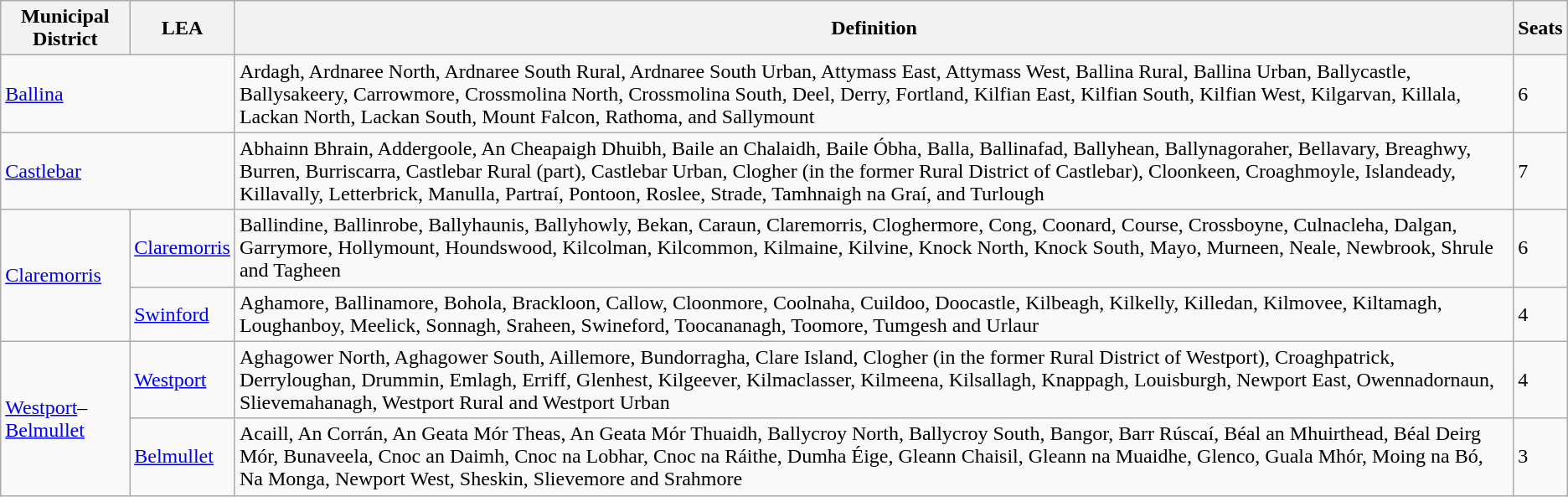<table class="wikitable">
<tr>
<th>Municipal District</th>
<th>LEA</th>
<th>Definition</th>
<th>Seats</th>
</tr>
<tr>
<td colspan=2><a href='#'>Ballina</a></td>
<td>Ardagh, Ardnaree North, Ardnaree South Rural, Ardnaree South Urban, Attymass East, Attymass West, Ballina Rural, Ballina Urban, Ballycastle, Ballysakeery, Carrowmore, Crossmolina North, Crossmolina South, Deel, Derry, Fortland, Kilfian East, Kilfian South, Kilfian West, Kilgarvan, Killala, Lackan North, Lackan South, Mount Falcon, Rathoma, and Sallymount</td>
<td>6</td>
</tr>
<tr>
<td colspan=2><a href='#'>Castlebar</a></td>
<td>Abhainn Bhrain, Addergoole, An Cheapaigh Dhuibh, Baile an Chalaidh, Baile Óbha, Balla, Ballinafad, Ballyhean, Ballynagoraher, Bellavary, Breaghwy, Burren, Burriscarra, Castlebar Rural (part), Castlebar Urban, Clogher (in the former Rural District of Castlebar), Cloonkeen, Croaghmoyle, Islandeady, Killavally, Letterbrick, Manulla, Partraí, Pontoon, Roslee, Strade, Tamhnaigh na Graí, and Turlough</td>
<td>7</td>
</tr>
<tr>
<td rowspan=2><a href='#'>Claremorris</a></td>
<td><a href='#'>Claremorris</a></td>
<td>Ballindine, Ballinrobe, Ballyhaunis, Ballyhowly, Bekan, Caraun, Claremorris, Cloghermore, Cong, Coonard, Course, Crossboyne, Culnacleha, Dalgan, Garrymore, Hollymount, Houndswood, Kilcolman, Kilcommon, Kilmaine, Kilvine, Knock North, Knock South, Mayo, Murneen, Neale, Newbrook, Shrule and Tagheen</td>
<td>6</td>
</tr>
<tr>
<td><a href='#'>Swinford</a></td>
<td>Aghamore, Ballinamore, Bohola, Brackloon, Callow, Cloonmore, Coolnaha, Cuildoo, Doocastle, Kilbeagh, Kilkelly, Killedan, Kilmovee, Kiltamagh, Loughanboy, Meelick, Sonnagh, Sraheen, Swineford, Toocananagh, Toomore, Tumgesh and Urlaur</td>
<td>4</td>
</tr>
<tr>
<td rowspan=2><a href='#'>Westport</a>–<a href='#'>Belmullet</a></td>
<td><a href='#'>Westport</a></td>
<td>Aghagower North, Aghagower South, Aillemore, Bundorragha, Clare Island, Clogher (in the former Rural District of Westport), Croaghpatrick, Derryloughan, Drummin, Emlagh, Erriff, Glenhest, Kilgeever, Kilmaclasser, Kilmeena, Kilsallagh, Knappagh, Louisburgh, Newport East, Owennadornaun, Slievemahanagh, Westport Rural and Westport Urban</td>
<td>4</td>
</tr>
<tr>
<td><a href='#'>Belmullet</a></td>
<td>Acaill, An Corrán, An Geata Mór Theas, An Geata Mór Thuaidh, Ballycroy North, Ballycroy South, Bangor, Barr Rúscaí, Béal an Mhuirthead, Béal Deirg Mór, Bunaveela, Cnoc an Daimh, Cnoc na Lobhar, Cnoc na Ráithe, Dumha Éige, Gleann Chaisil, Gleann na Muaidhe, Glenco, Guala Mhór, Moing na Bó, Na Monga, Newport West, Sheskin, Slievemore and Srahmore</td>
<td>3</td>
</tr>
</table>
